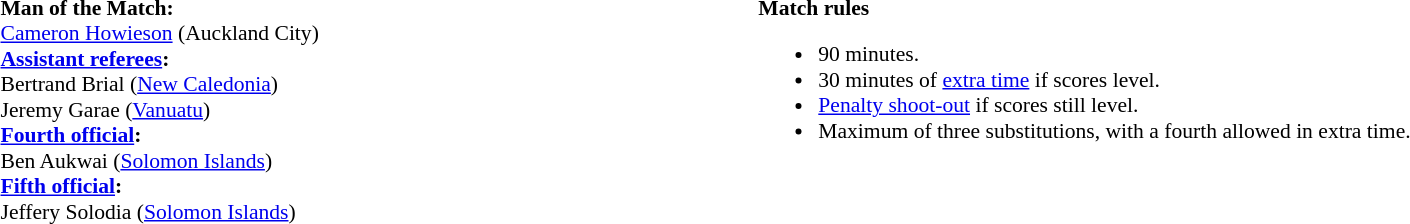<table style="width:100%; font-size:90%;">
<tr>
<td><br><strong>Man of the Match:</strong>
<br><a href='#'>Cameron Howieson</a> (Auckland City)<br><strong><a href='#'>Assistant referees</a>:</strong>
<br>Bertrand Brial (<a href='#'>New Caledonia</a>)
<br>Jeremy Garae (<a href='#'>Vanuatu</a>)
<br><strong><a href='#'>Fourth official</a>:</strong>
<br>Ben Aukwai (<a href='#'>Solomon Islands</a>)
<br><strong><a href='#'>Fifth official</a>:</strong>
<br>Jeffery Solodia (<a href='#'>Solomon Islands</a>)</td>
<td style="width:60%; vertical-align:top;"><br><strong>Match rules</strong><ul><li>90 minutes.</li><li>30 minutes of <a href='#'>extra time</a> if scores level.</li><li><a href='#'>Penalty shoot-out</a> if scores still level.</li><li>Maximum of three substitutions, with a fourth allowed in extra time.</li></ul></td>
</tr>
</table>
